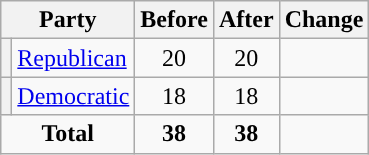<table class="wikitable" style="text-align:center;">
<tr>
<th colspan="2">Party</th>
<th>Before</th>
<th>After</th>
<th>Change</th>
</tr>
<tr>
<th style="background-color:"></th>
<td style="text-align:left;"><a href='#'>Republican</a></td>
<td>20</td>
<td>20</td>
<td></td>
</tr>
<tr>
<th style="background-color:"></th>
<td style="text-align:left;"><a href='#'>Democratic</a></td>
<td>18</td>
<td>18</td>
<td></td>
</tr>
<tr>
<td colspan="2"><strong>Total</strong></td>
<td><strong>38</strong></td>
<td><strong>38</strong></td>
<td></td>
</tr>
</table>
